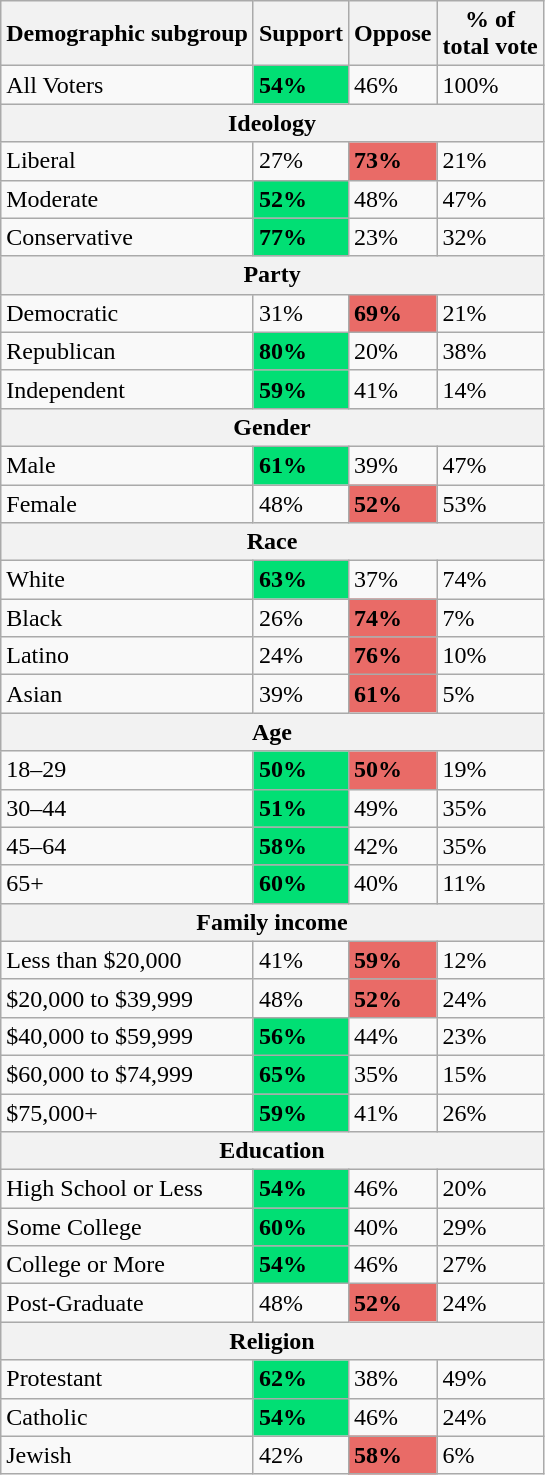<table class="wikitable">
<tr>
<th>Demographic subgroup</th>
<th>Support</th>
<th>Oppose</th>
<th>% of<br>total vote</th>
</tr>
<tr>
<td>All Voters</td>
<td style="background: rgb(1, 223, 116);"><strong>54% </strong></td>
<td>46%</td>
<td>100%</td>
</tr>
<tr>
<th colspan="4">Ideology</th>
</tr>
<tr>
<td>Liberal</td>
<td>27%</td>
<td style="background: rgb(233, 107, 103);"><strong>73%</strong></td>
<td>21%</td>
</tr>
<tr>
<td>Moderate</td>
<td style="background: rgb(1, 223, 116);"><strong>52%</strong></td>
<td>48%</td>
<td>47%</td>
</tr>
<tr>
<td>Conservative</td>
<td style="background: rgb(1, 223, 116);"><strong>77%</strong></td>
<td>23%</td>
<td>32%</td>
</tr>
<tr>
<th colspan="4">Party</th>
</tr>
<tr>
<td>Democratic</td>
<td>31%</td>
<td style="background: rgb(233, 107, 103);"><strong>69%</strong></td>
<td>21%</td>
</tr>
<tr>
<td>Republican</td>
<td style="background: rgb(1, 223, 116);"><strong>80%</strong></td>
<td>20%</td>
<td>38%</td>
</tr>
<tr>
<td>Independent</td>
<td style="background: rgb(1, 223, 116);"><strong>59%</strong></td>
<td>41%</td>
<td>14%</td>
</tr>
<tr>
<th colspan="4">Gender</th>
</tr>
<tr>
<td>Male</td>
<td style="background: rgb(1, 223, 116);"><strong>61%</strong></td>
<td>39%</td>
<td>47%</td>
</tr>
<tr>
<td>Female</td>
<td>48%</td>
<td style="background: rgb(233, 107, 103);"><strong>52%</strong></td>
<td>53%</td>
</tr>
<tr>
<th colspan="4">Race</th>
</tr>
<tr>
<td>White</td>
<td style="background: rgb(1, 223, 116);"><strong>63%</strong></td>
<td>37%</td>
<td>74%</td>
</tr>
<tr>
<td>Black</td>
<td>26%</td>
<td style="background: rgb(233, 107, 103);"><strong>74%</strong></td>
<td>7%</td>
</tr>
<tr>
<td>Latino</td>
<td>24%</td>
<td style="background: rgb(233, 107, 103);"><strong>76%</strong></td>
<td>10%</td>
</tr>
<tr>
<td>Asian</td>
<td>39%</td>
<td style="background: rgb(233, 107, 103);"><strong>61%</strong></td>
<td>5%</td>
</tr>
<tr>
<th colspan="4">Age</th>
</tr>
<tr>
<td>18–29</td>
<td style="background: rgb(1, 223, 116);"><strong>50%</strong></td>
<td style="background: rgb(233, 107, 103);"><strong>50%</strong></td>
<td>19%</td>
</tr>
<tr>
<td>30–44</td>
<td style="background: rgb(1, 223, 116);"><strong>51%</strong></td>
<td>49%</td>
<td>35%</td>
</tr>
<tr>
<td>45–64</td>
<td style="background: rgb(1, 223, 116);"><strong>58%</strong></td>
<td>42%</td>
<td>35%</td>
</tr>
<tr>
<td>65+</td>
<td style="background: rgb(1, 223, 116);"><strong>60%</strong></td>
<td>40%</td>
<td>11%</td>
</tr>
<tr>
<th colspan="4">Family income</th>
</tr>
<tr>
<td>Less than $20,000</td>
<td>41%</td>
<td style="background: rgb(233, 107, 103);"><strong>59%</strong></td>
<td>12%</td>
</tr>
<tr>
<td>$20,000 to $39,999</td>
<td>48%</td>
<td style="background: rgb(233, 107, 103);"><strong>52%</strong></td>
<td>24%</td>
</tr>
<tr>
<td>$40,000 to $59,999</td>
<td style="background: rgb(1, 223, 116);"><strong>56%</strong></td>
<td>44%</td>
<td>23%</td>
</tr>
<tr>
<td>$60,000 to $74,999</td>
<td style="background: rgb(1, 223, 116);"><strong>65%</strong></td>
<td>35%</td>
<td>15%</td>
</tr>
<tr>
<td>$75,000+</td>
<td style="background: rgb(1, 223, 116);"><strong>59%</strong></td>
<td>41%</td>
<td>26%</td>
</tr>
<tr>
<th colspan="4">Education</th>
</tr>
<tr>
<td>High School or Less</td>
<td style="background: rgb(1, 223, 116);"><strong>54%</strong></td>
<td>46%</td>
<td>20%</td>
</tr>
<tr>
<td>Some College</td>
<td style="background: rgb(1, 223, 116);"><strong>60%</strong></td>
<td>40%</td>
<td>29%</td>
</tr>
<tr>
<td>College or More</td>
<td style="background: rgb(1, 223, 116);"><strong>54%</strong></td>
<td>46%</td>
<td>27%</td>
</tr>
<tr>
<td>Post-Graduate</td>
<td>48%</td>
<td style="background: rgb(233, 107, 103);"><strong>52%</strong></td>
<td>24%</td>
</tr>
<tr>
<th colspan="4">Religion</th>
</tr>
<tr>
<td>Protestant</td>
<td style="background: rgb(1, 223, 116);"><strong>62%</strong></td>
<td>38%</td>
<td>49%</td>
</tr>
<tr>
<td>Catholic</td>
<td style="background: rgb(1, 223, 116);"><strong>54%</strong></td>
<td>46%</td>
<td>24%</td>
</tr>
<tr>
<td>Jewish</td>
<td>42%</td>
<td style="background: rgb(233, 107, 103);"><strong>58%</strong></td>
<td>6%</td>
</tr>
</table>
